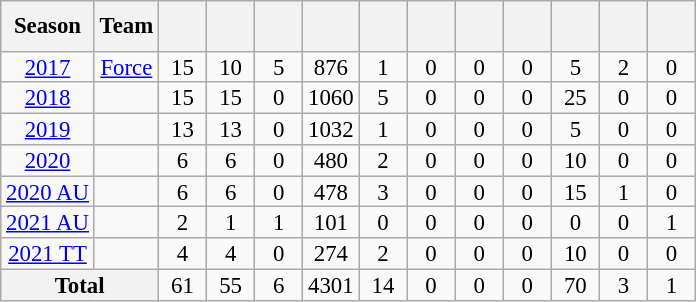<table class="wikitable" style="text-align:center; line-height:90%; font-size:95%;">
<tr style="line-height:175%;">
<th>Season</th>
<th>Team</th>
<th style="width:25px;"></th>
<th style="width:25px;"></th>
<th style="width:25px;"></th>
<th style="width:25px;"></th>
<th style="width:25px;"></th>
<th style="width:25px;"></th>
<th style="width:25px;"></th>
<th style="width:25px;"></th>
<th style="width:25px;"></th>
<th style="width:25px;"></th>
<th style="width:25px;"></th>
</tr>
<tr>
<td><a href='#'>2017</a></td>
<td><a href='#'>Force</a></td>
<td>15</td>
<td>10</td>
<td>5</td>
<td>876</td>
<td>1</td>
<td>0</td>
<td>0</td>
<td>0</td>
<td>5</td>
<td>2</td>
<td>0</td>
</tr>
<tr>
<td><a href='#'>2018</a></td>
<td></td>
<td>15</td>
<td>15</td>
<td>0</td>
<td>1060</td>
<td>5</td>
<td>0</td>
<td>0</td>
<td>0</td>
<td>25</td>
<td>0</td>
<td>0</td>
</tr>
<tr>
<td><a href='#'>2019</a></td>
<td></td>
<td>13</td>
<td>13</td>
<td>0</td>
<td>1032</td>
<td>1</td>
<td>0</td>
<td>0</td>
<td>0</td>
<td>5</td>
<td>0</td>
<td>0</td>
</tr>
<tr>
<td><a href='#'>2020</a></td>
<td></td>
<td>6</td>
<td>6</td>
<td>0</td>
<td>480</td>
<td>2</td>
<td>0</td>
<td>0</td>
<td>0</td>
<td>10</td>
<td>0</td>
<td>0</td>
</tr>
<tr>
<td><a href='#'>2020 AU</a></td>
<td></td>
<td>6</td>
<td>6</td>
<td>0</td>
<td>478</td>
<td>3</td>
<td>0</td>
<td>0</td>
<td>0</td>
<td>15</td>
<td>1</td>
<td>0</td>
</tr>
<tr>
<td><a href='#'>2021 AU</a></td>
<td></td>
<td>2</td>
<td>1</td>
<td>1</td>
<td>101</td>
<td>0</td>
<td>0</td>
<td>0</td>
<td>0</td>
<td>0</td>
<td>0</td>
<td>1</td>
</tr>
<tr>
<td><a href='#'>2021 TT</a></td>
<td></td>
<td>4</td>
<td>4</td>
<td>0</td>
<td>274</td>
<td>2</td>
<td>0</td>
<td>0</td>
<td>0</td>
<td>10</td>
<td>0</td>
<td>0</td>
</tr>
<tr>
<th colspan="2">Total</th>
<td>61</td>
<td>55</td>
<td>6</td>
<td>4301</td>
<td>14</td>
<td>0</td>
<td>0</td>
<td>0</td>
<td>70</td>
<td>3</td>
<td>1</td>
</tr>
</table>
